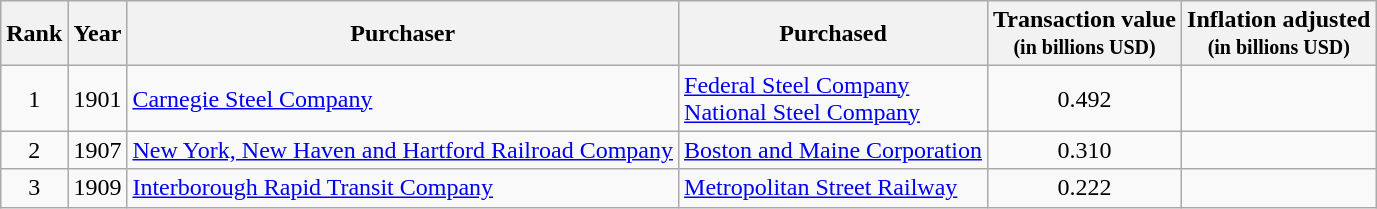<table class="wikitable sortable">
<tr style="background:#eee;">
<th>Rank</th>
<th>Year</th>
<th>Purchaser</th>
<th>Purchased</th>
<th>Transaction value<br><small>(in billions USD)</small></th>
<th> Inflation adjusted<br><small>(in billions USD)</small></th>
</tr>
<tr>
<td style="text-align:center;">1</td>
<td>1901</td>
<td> <a href='#'>Carnegie Steel Company</a></td>
<td> <a href='#'>Federal Steel Company</a><br> <a href='#'>National Steel Company</a></td>
<td style="text-align:center;">0.492</td>
<td style="text-align:center;"></td>
</tr>
<tr>
<td style="text-align:center;">2</td>
<td>1907</td>
<td> <a href='#'>New York, New Haven and Hartford Railroad Company</a></td>
<td> <a href='#'>Boston and Maine Corporation</a></td>
<td style="text-align:center;">0.310</td>
<td style="text-align:center;"></td>
</tr>
<tr>
<td style="text-align:center;">3</td>
<td>1909</td>
<td> <a href='#'>Interborough Rapid Transit Company</a></td>
<td> <a href='#'>Metropolitan Street Railway</a></td>
<td style="text-align:center;">0.222</td>
<td style="text-align:center;"></td>
</tr>
</table>
